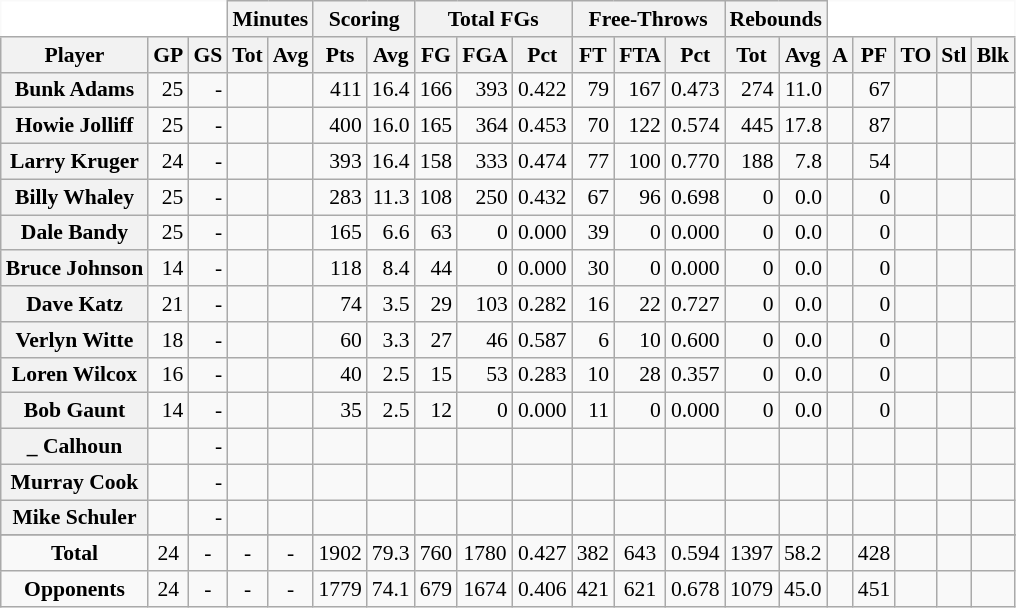<table class="wikitable sortable" border="1" style="font-size:90%;">
<tr>
<th colspan="3" style="border-top-style:hidden; border-left-style:hidden; background: white;"></th>
<th colspan="2" style=>Minutes</th>
<th colspan="2" style=>Scoring</th>
<th colspan="3" style=>Total FGs</th>
<th colspan="3" style=>Free-Throws</th>
<th colspan="2" style=>Rebounds</th>
<th colspan="5" style="border-top-style:hidden; border-right-style:hidden; background: white;"></th>
</tr>
<tr>
<th scope="col" style=>Player</th>
<th scope="col" style=>GP</th>
<th scope="col" style=>GS</th>
<th scope="col" style=>Tot</th>
<th scope="col" style=>Avg</th>
<th scope="col" style=>Pts</th>
<th scope="col" style=>Avg</th>
<th scope="col" style=>FG</th>
<th scope="col" style=>FGA</th>
<th scope="col" style=>Pct</th>
<th scope="col" style=>FT</th>
<th scope="col" style=>FTA</th>
<th scope="col" style=>Pct</th>
<th scope="col" style=>Tot</th>
<th scope="col" style=>Avg</th>
<th scope="col" style=>A</th>
<th scope="col" style=>PF</th>
<th scope="col" style=>TO</th>
<th scope="col" style=>Stl</th>
<th scope="col" style=>Blk</th>
</tr>
<tr>
<th>Bunk Adams</th>
<td align="right">25</td>
<td align="right">-</td>
<td align="right"></td>
<td align="right"></td>
<td align="right">411</td>
<td align="right">16.4</td>
<td align="right">166</td>
<td align="right">393</td>
<td align="right">0.422</td>
<td align="right">79</td>
<td align="right">167</td>
<td align="right">0.473</td>
<td align="right">274</td>
<td align="right">11.0</td>
<td align="right"></td>
<td align="right">67</td>
<td align="right"></td>
<td align="right"></td>
<td align="right"></td>
</tr>
<tr>
<th>Howie Jolliff</th>
<td align="right">25</td>
<td align="right">-</td>
<td align="right"></td>
<td align="right"></td>
<td align="right">400</td>
<td align="right">16.0</td>
<td align="right">165</td>
<td align="right">364</td>
<td align="right">0.453</td>
<td align="right">70</td>
<td align="right">122</td>
<td align="right">0.574</td>
<td align="right">445</td>
<td align="right">17.8</td>
<td align="right"></td>
<td align="right">87</td>
<td align="right"></td>
<td align="right"></td>
<td align="right"></td>
</tr>
<tr>
<th>Larry Kruger</th>
<td align="right">24</td>
<td align="right">-</td>
<td align="right"></td>
<td align="right"></td>
<td align="right">393</td>
<td align="right">16.4</td>
<td align="right">158</td>
<td align="right">333</td>
<td align="right">0.474</td>
<td align="right">77</td>
<td align="right">100</td>
<td align="right">0.770</td>
<td align="right">188</td>
<td align="right">7.8</td>
<td align="right"></td>
<td align="right">54</td>
<td align="right"></td>
<td align="right"></td>
<td align="right"></td>
</tr>
<tr>
<th>Billy Whaley</th>
<td align="right">25</td>
<td align="right">-</td>
<td align="right"></td>
<td align="right"></td>
<td align="right">283</td>
<td align="right">11.3</td>
<td align="right">108</td>
<td align="right">250</td>
<td align="right">0.432</td>
<td align="right">67</td>
<td align="right">96</td>
<td align="right">0.698</td>
<td align="right">0</td>
<td align="right">0.0</td>
<td align="right"></td>
<td align="right">0</td>
<td align="right"></td>
<td align="right"></td>
<td align="right"></td>
</tr>
<tr>
<th>Dale Bandy</th>
<td align="right">25</td>
<td align="right">-</td>
<td align="right"></td>
<td align="right"></td>
<td align="right">165</td>
<td align="right">6.6</td>
<td align="right">63</td>
<td align="right">0</td>
<td align="right">0.000</td>
<td align="right">39</td>
<td align="right">0</td>
<td align="right">0.000</td>
<td align="right">0</td>
<td align="right">0.0</td>
<td align="right"></td>
<td align="right">0</td>
<td align="right"></td>
<td align="right"></td>
<td align="right"></td>
</tr>
<tr>
<th>Bruce Johnson</th>
<td align="right">14</td>
<td align="right">-</td>
<td align="right"></td>
<td align="right"></td>
<td align="right">118</td>
<td align="right">8.4</td>
<td align="right">44</td>
<td align="right">0</td>
<td align="right">0.000</td>
<td align="right">30</td>
<td align="right">0</td>
<td align="right">0.000</td>
<td align="right">0</td>
<td align="right">0.0</td>
<td align="right"></td>
<td align="right">0</td>
<td align="right"></td>
<td align="right"></td>
<td align="right"></td>
</tr>
<tr>
<th>Dave Katz</th>
<td align="right">21</td>
<td align="right">-</td>
<td align="right"></td>
<td align="right"></td>
<td align="right">74</td>
<td align="right">3.5</td>
<td align="right">29</td>
<td align="right">103</td>
<td align="right">0.282</td>
<td align="right">16</td>
<td align="right">22</td>
<td align="right">0.727</td>
<td align="right">0</td>
<td align="right">0.0</td>
<td align="right"></td>
<td align="right">0</td>
<td align="right"></td>
<td align="right"></td>
<td align="right"></td>
</tr>
<tr>
<th>Verlyn Witte</th>
<td align="right">18</td>
<td align="right">-</td>
<td align="right"></td>
<td align="right"></td>
<td align="right">60</td>
<td align="right">3.3</td>
<td align="right">27</td>
<td align="right">46</td>
<td align="right">0.587</td>
<td align="right">6</td>
<td align="right">10</td>
<td align="right">0.600</td>
<td align="right">0</td>
<td align="right">0.0</td>
<td align="right"></td>
<td align="right">0</td>
<td align="right"></td>
<td align="right"></td>
<td align="right"></td>
</tr>
<tr>
<th>Loren Wilcox</th>
<td align="right">16</td>
<td align="right">-</td>
<td align="right"></td>
<td align="right"></td>
<td align="right">40</td>
<td align="right">2.5</td>
<td align="right">15</td>
<td align="right">53</td>
<td align="right">0.283</td>
<td align="right">10</td>
<td align="right">28</td>
<td align="right">0.357</td>
<td align="right">0</td>
<td align="right">0.0</td>
<td align="right"></td>
<td align="right">0</td>
<td align="right"></td>
<td align="right"></td>
<td align="right"></td>
</tr>
<tr>
<th>Bob Gaunt</th>
<td align="right">14</td>
<td align="right">-</td>
<td align="right"></td>
<td align="right"></td>
<td align="right">35</td>
<td align="right">2.5</td>
<td align="right">12</td>
<td align="right">0</td>
<td align="right">0.000</td>
<td align="right">11</td>
<td align="right">0</td>
<td align="right">0.000</td>
<td align="right">0</td>
<td align="right">0.0</td>
<td align="right"></td>
<td align="right">0</td>
<td align="right"></td>
<td align="right"></td>
<td align="right"></td>
</tr>
<tr>
<th>_ Calhoun</th>
<td align="right"></td>
<td align="right">-</td>
<td align="right"></td>
<td align="right"></td>
<td align="right"></td>
<td align="right"></td>
<td align="right"></td>
<td align="right"></td>
<td align="right"></td>
<td align="right"></td>
<td align="right"></td>
<td align="right"></td>
<td align="right"></td>
<td align="right"></td>
<td align="right"></td>
<td align="right"></td>
<td align="right"></td>
<td align="right"></td>
<td align="right"></td>
</tr>
<tr>
<th>Murray Cook</th>
<td align="right"></td>
<td align="right">-</td>
<td align="right"></td>
<td align="right"></td>
<td align="right"></td>
<td align="right"></td>
<td align="right"></td>
<td align="right"></td>
<td align="right"></td>
<td align="right"></td>
<td align="right"></td>
<td align="right"></td>
<td align="right"></td>
<td align="right"></td>
<td align="right"></td>
<td align="right"></td>
<td align="right"></td>
<td align="right"></td>
<td align="right"></td>
</tr>
<tr>
<th>Mike Schuler</th>
<td align="right"></td>
<td align="right">-</td>
<td align="right"></td>
<td align="right"></td>
<td align="right"></td>
<td align="right"></td>
<td align="right"></td>
<td align="right"></td>
<td align="right"></td>
<td align="right"></td>
<td align="right"></td>
<td align="right"></td>
<td align="right"></td>
<td align="right"></td>
<td align="right"></td>
<td align="right"></td>
<td align="right"></td>
<td align="right"></td>
<td align="right"></td>
</tr>
<tr>
</tr>
<tr class="sortbottom">
<td align="center" style=><strong>Total</strong></td>
<td align="center" style=>24</td>
<td align="center" style=>-</td>
<td align="center" style=>-</td>
<td align="center" style=>-</td>
<td align="center" style=>1902</td>
<td align="center" style=>79.3</td>
<td align="center" style=>760</td>
<td align="center" style=>1780</td>
<td align="center" style=>0.427</td>
<td align="center" style=>382</td>
<td align="center" style=>643</td>
<td align="center" style=>0.594</td>
<td align="center" style=>1397</td>
<td align="center" style=>58.2</td>
<td align="center" style=></td>
<td align="center" style=>428</td>
<td align="center" style=></td>
<td align="center" style=></td>
<td align="center" style=></td>
</tr>
<tr class="sortbottom">
<td align="center"><strong>Opponents</strong></td>
<td align="center">24</td>
<td align="center">-</td>
<td align="center">-</td>
<td align="center">-</td>
<td align="center">1779</td>
<td align="center">74.1</td>
<td align="center">679</td>
<td align="center">1674</td>
<td align="center">0.406</td>
<td align="center">421</td>
<td align="center">621</td>
<td align="center">0.678</td>
<td align="center">1079</td>
<td align="center">45.0</td>
<td align="center"></td>
<td align="center">451</td>
<td align="center"></td>
<td align="center"></td>
<td align="center"></td>
</tr>
</table>
